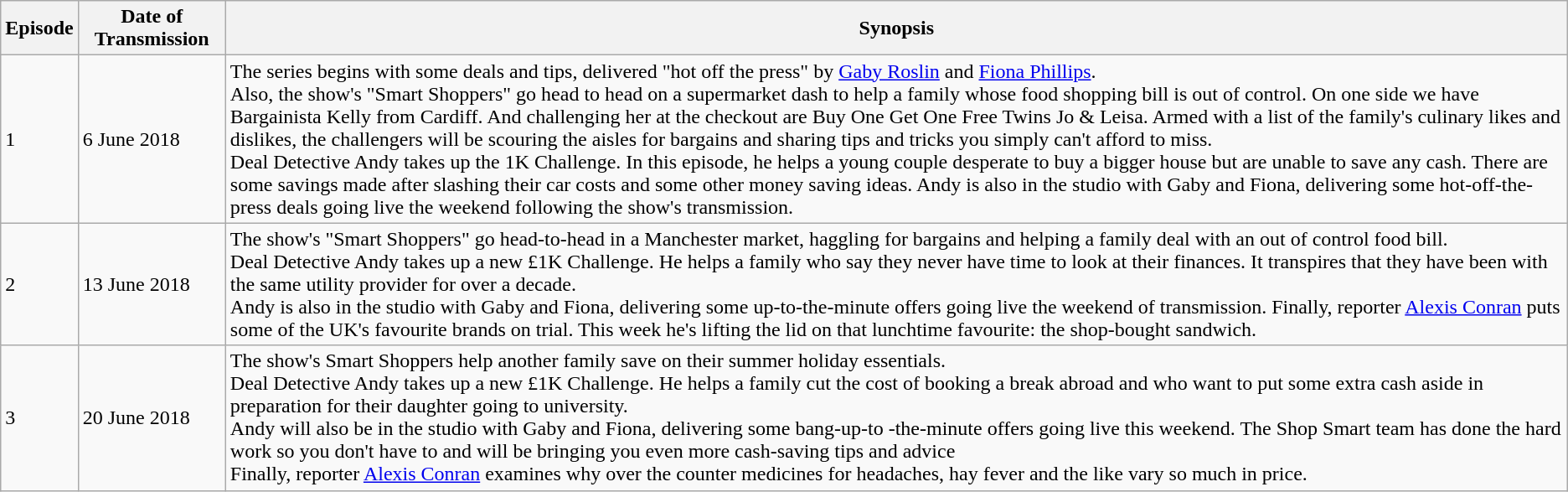<table class="wikitable">
<tr>
<th>Episode</th>
<th>Date of Transmission</th>
<th>Synopsis</th>
</tr>
<tr>
<td>1</td>
<td>6 June 2018</td>
<td>The series begins with some deals and tips, delivered "hot off the press" by <a href='#'>Gaby Roslin</a> and <a href='#'>Fiona Phillips</a>.<br>Also, the show's "Smart Shoppers" go head to head on a supermarket dash to help a family whose food shopping bill is out of control.  On one side we have Bargainista Kelly from Cardiff. And challenging her at the checkout are Buy One Get One Free Twins Jo & Leisa.  Armed with a list of the family's culinary likes and dislikes, the challengers will be scouring the aisles for bargains and sharing tips and tricks you simply can't afford to miss.<br>Deal Detective Andy takes up the 1K Challenge.  In this episode, he helps a young couple desperate to buy a bigger house but are unable to save any cash. There are some savings made after slashing their car costs and some other money saving ideas. Andy is also in the studio with Gaby and Fiona, delivering some hot-off-the-press deals going live the weekend following the show's transmission.</td>
</tr>
<tr>
<td>2</td>
<td>13 June 2018</td>
<td>The show's "Smart Shoppers" go head-to-head in a Manchester market, haggling for bargains and helping a family deal with an out of control food bill.<br>Deal Detective Andy takes up a new £1K Challenge.  He helps a family who say they never have time to look at their finances. It transpires that they have been with the same utility provider for over a decade.<br>Andy is also in the studio with Gaby and Fiona, delivering some up-to-the-minute offers going live the weekend of transmission.  Finally, reporter <a href='#'>Alexis Conran</a> puts some of the UK's favourite brands on trial. This week he's lifting the lid on that lunchtime favourite: the shop-bought sandwich.</td>
</tr>
<tr>
<td>3</td>
<td>20 June 2018</td>
<td>The show's Smart Shoppers help another family save on their summer holiday essentials.<br>Deal Detective Andy takes up a new £1K Challenge.  He helps a family cut the cost of booking a break abroad and who want to put some extra cash aside in preparation for their daughter going to university.<br>Andy will also be in the studio with Gaby and Fiona, delivering some bang-up-to -the-minute offers going live this weekend. The Shop Smart team has done the hard work so you don't have to and will be bringing you even more cash-saving tips and advice<br>Finally, reporter <a href='#'>Alexis Conran</a> examines why over the counter medicines for headaches, hay fever and the like vary so much in price.</td>
</tr>
</table>
